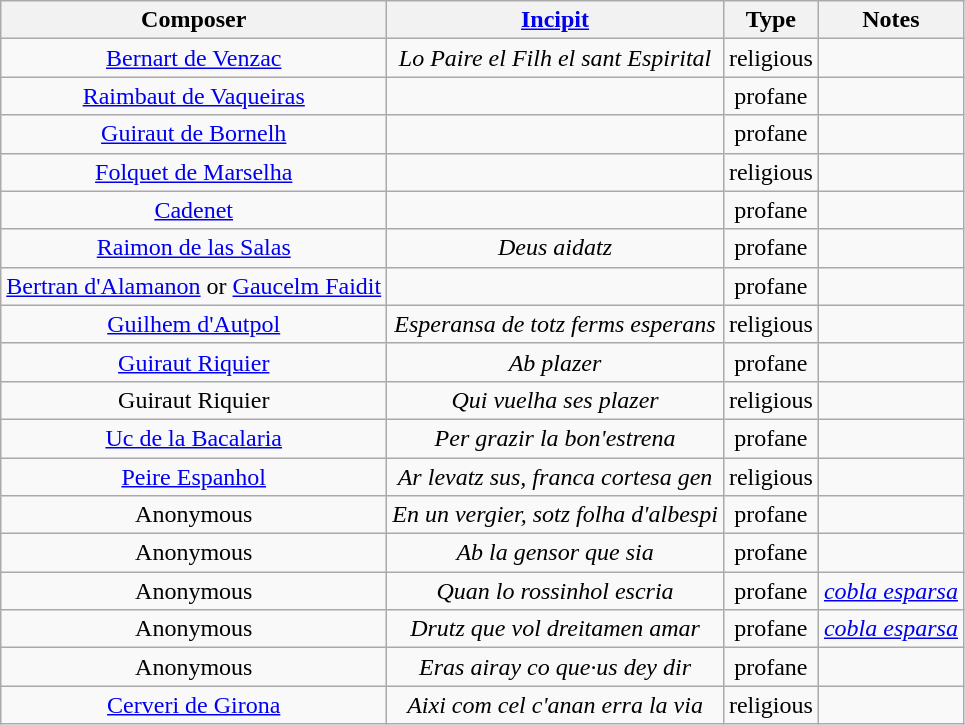<table class="wikitable" style="text-align:center;">
<tr>
<th>Composer</th>
<th><a href='#'>Incipit</a></th>
<th>Type</th>
<th>Notes</th>
</tr>
<tr>
<td><a href='#'>Bernart de Venzac</a></td>
<td><em>Lo Paire el Filh el sant Espirital</em></td>
<td>religious</td>
<td></td>
</tr>
<tr>
<td><a href='#'>Raimbaut de Vaqueiras</a></td>
<td></td>
<td>profane</td>
<td></td>
</tr>
<tr>
<td><a href='#'>Guiraut de Bornelh</a></td>
<td></td>
<td>profane</td>
<td></td>
</tr>
<tr>
<td><a href='#'>Folquet de Marselha</a></td>
<td></td>
<td>religious</td>
<td></td>
</tr>
<tr>
<td><a href='#'>Cadenet</a></td>
<td></td>
<td>profane</td>
<td></td>
</tr>
<tr>
<td><a href='#'>Raimon de las Salas</a></td>
<td><em>Deus aidatz</em></td>
<td>profane</td>
<td></td>
</tr>
<tr>
<td><a href='#'>Bertran d'Alamanon</a> or <a href='#'>Gaucelm Faidit</a></td>
<td></td>
<td>profane</td>
<td></td>
</tr>
<tr>
<td><a href='#'>Guilhem d'Autpol</a></td>
<td><em>Esperansa de totz ferms esperans</em></td>
<td>religious</td>
<td></td>
</tr>
<tr>
<td><a href='#'>Guiraut Riquier</a></td>
<td><em>Ab plazer</em></td>
<td>profane</td>
<td></td>
</tr>
<tr>
<td>Guiraut Riquier</td>
<td><em>Qui vuelha ses plazer</em></td>
<td>religious</td>
<td></td>
</tr>
<tr>
<td><a href='#'>Uc de la Bacalaria</a></td>
<td><em>Per grazir la bon'estrena</em></td>
<td>profane</td>
<td></td>
</tr>
<tr>
<td><a href='#'>Peire Espanhol</a></td>
<td><em>Ar levatz sus, franca cortesa gen</em></td>
<td>religious</td>
<td></td>
</tr>
<tr>
<td>Anonymous</td>
<td><em>En un vergier, sotz folha d'albespi</em></td>
<td>profane</td>
<td></td>
</tr>
<tr>
<td>Anonymous</td>
<td><em>Ab la gensor que sia</em></td>
<td>profane</td>
<td></td>
</tr>
<tr>
<td>Anonymous</td>
<td><em>Quan lo rossinhol escria</em></td>
<td>profane</td>
<td><em><a href='#'>cobla esparsa</a></em></td>
</tr>
<tr>
<td>Anonymous</td>
<td><em>Drutz que vol dreitamen amar</em></td>
<td>profane</td>
<td><em><a href='#'>cobla esparsa</a></em></td>
</tr>
<tr>
<td>Anonymous</td>
<td><em>Eras airay co que·us dey dir</em></td>
<td>profane</td>
<td></td>
</tr>
<tr>
<td><a href='#'>Cerveri de Girona</a></td>
<td><em>Aixi com cel c'anan erra la via</em></td>
<td>religious</td>
<td></td>
</tr>
</table>
